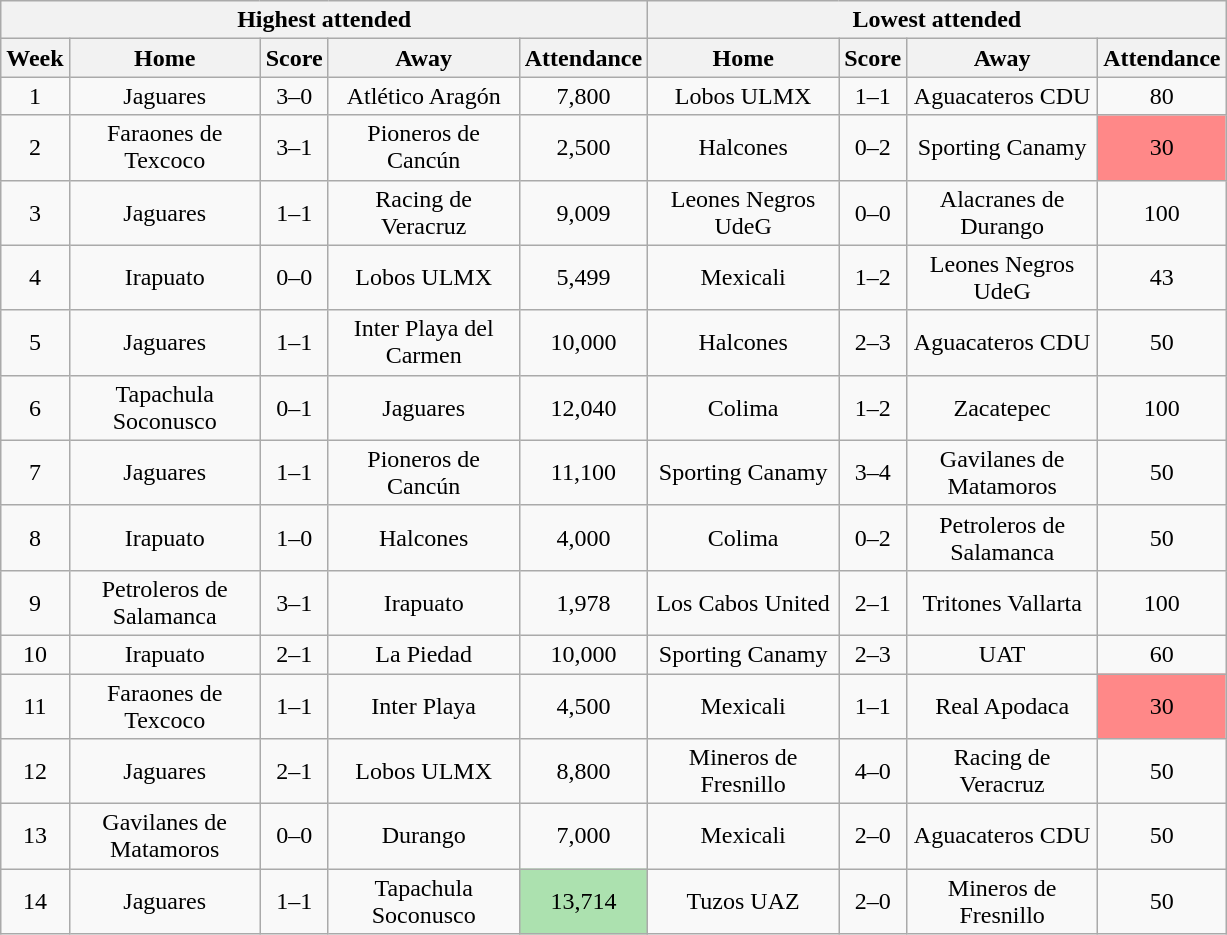<table class="wikitable" style="text-align:center">
<tr>
<th colspan=5>Highest attended</th>
<th colspan=4>Lowest attended</th>
</tr>
<tr>
<th>Week</th>
<th class="unsortable" width=120>Home</th>
<th>Score</th>
<th class="unsortable" width=120>Away</th>
<th>Attendance</th>
<th class="unsortable" width=120>Home</th>
<th>Score</th>
<th class="unsortable" width=120>Away</th>
<th>Attendance</th>
</tr>
<tr>
<td>1</td>
<td>Jaguares</td>
<td>3–0</td>
<td>Atlético Aragón</td>
<td>7,800</td>
<td>Lobos ULMX</td>
<td>1–1</td>
<td>Aguacateros CDU</td>
<td>80</td>
</tr>
<tr>
<td>2</td>
<td>Faraones de Texcoco</td>
<td>3–1</td>
<td>Pioneros de Cancún</td>
<td>2,500</td>
<td>Halcones</td>
<td>0–2</td>
<td>Sporting Canamy</td>
<td bgcolor=#FF8888>30</td>
</tr>
<tr>
<td>3</td>
<td>Jaguares</td>
<td>1–1</td>
<td>Racing de Veracruz</td>
<td>9,009</td>
<td>Leones Negros UdeG</td>
<td>0–0</td>
<td>Alacranes de Durango</td>
<td>100</td>
</tr>
<tr>
<td>4</td>
<td>Irapuato</td>
<td>0–0</td>
<td>Lobos ULMX</td>
<td>5,499</td>
<td>Mexicali</td>
<td>1–2</td>
<td>Leones Negros UdeG</td>
<td>43</td>
</tr>
<tr>
<td>5</td>
<td>Jaguares</td>
<td>1–1</td>
<td>Inter Playa del Carmen</td>
<td>10,000</td>
<td>Halcones</td>
<td>2–3</td>
<td>Aguacateros CDU</td>
<td>50</td>
</tr>
<tr>
<td>6</td>
<td>Tapachula Soconusco</td>
<td>0–1</td>
<td>Jaguares</td>
<td>12,040</td>
<td>Colima</td>
<td>1–2</td>
<td>Zacatepec</td>
<td>100</td>
</tr>
<tr>
<td>7</td>
<td>Jaguares</td>
<td>1–1</td>
<td>Pioneros de Cancún</td>
<td>11,100</td>
<td>Sporting Canamy</td>
<td>3–4</td>
<td>Gavilanes de Matamoros</td>
<td>50</td>
</tr>
<tr>
<td>8</td>
<td>Irapuato</td>
<td>1–0</td>
<td>Halcones</td>
<td>4,000</td>
<td>Colima</td>
<td>0–2</td>
<td>Petroleros de Salamanca</td>
<td>50</td>
</tr>
<tr>
<td>9</td>
<td>Petroleros de Salamanca</td>
<td>3–1</td>
<td>Irapuato</td>
<td>1,978</td>
<td>Los Cabos United</td>
<td>2–1</td>
<td>Tritones Vallarta</td>
<td>100</td>
</tr>
<tr>
<td>10</td>
<td>Irapuato</td>
<td>2–1</td>
<td>La Piedad</td>
<td>10,000</td>
<td>Sporting Canamy</td>
<td>2–3</td>
<td>UAT</td>
<td>60</td>
</tr>
<tr>
<td>11</td>
<td>Faraones de Texcoco</td>
<td>1–1</td>
<td>Inter Playa</td>
<td>4,500</td>
<td>Mexicali</td>
<td>1–1</td>
<td>Real Apodaca</td>
<td bgcolor=#FF8888>30</td>
</tr>
<tr>
<td>12</td>
<td>Jaguares</td>
<td>2–1</td>
<td>Lobos ULMX</td>
<td>8,800</td>
<td>Mineros de Fresnillo</td>
<td>4–0</td>
<td>Racing de Veracruz</td>
<td>50</td>
</tr>
<tr>
<td>13</td>
<td>Gavilanes de Matamoros</td>
<td>0–0</td>
<td>Durango</td>
<td>7,000</td>
<td>Mexicali</td>
<td>2–0</td>
<td>Aguacateros CDU</td>
<td>50</td>
</tr>
<tr>
<td>14</td>
<td>Jaguares</td>
<td>1–1</td>
<td>Tapachula Soconusco</td>
<td bgcolor=#ACE1AF>13,714</td>
<td>Tuzos UAZ</td>
<td>2–0</td>
<td>Mineros de Fresnillo</td>
<td>50</td>
</tr>
</table>
